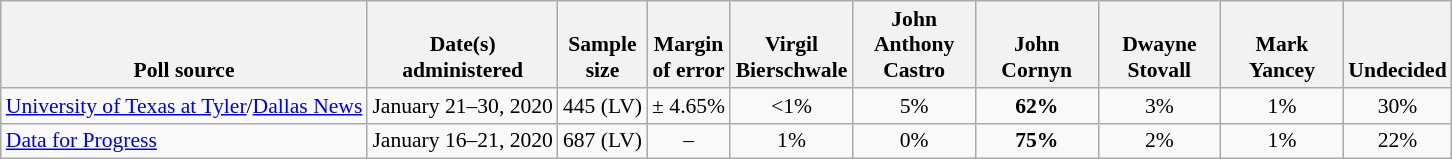<table class="wikitable" style="font-size:90%;text-align:center;">
<tr valign=bottom>
<th>Poll source</th>
<th>Date(s)<br>administered</th>
<th>Sample<br>size</th>
<th>Margin<br>of error</th>
<th style="width:75px;">Virgil<br>Bierschwale</th>
<th style="width:75px;">John<br>Anthony<br>Castro</th>
<th style="width:75px;">John<br>Cornyn</th>
<th style="width:75px;">Dwayne<br>Stovall</th>
<th style="width:75px;">Mark<br>Yancey</th>
<th>Undecided</th>
</tr>
<tr>
<td style="text-align:left;"><a href='#'>University of Texas at Tyler</a>/<a href='#'>Dallas News</a></td>
<td>January 21–30, 2020</td>
<td>445 (LV)</td>
<td>± 4.65%</td>
<td><1%</td>
<td>5%</td>
<td><strong>62%</strong></td>
<td>3%</td>
<td>1%</td>
<td>30%</td>
</tr>
<tr>
<td style="text-align:left;"><a href='#'>Data for Progress</a></td>
<td>January 16–21, 2020</td>
<td>687 (LV)</td>
<td>–</td>
<td>1%</td>
<td>0%</td>
<td><strong>75%</strong></td>
<td>2%</td>
<td>1%</td>
<td>22%</td>
</tr>
</table>
